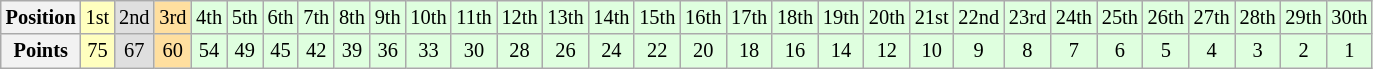<table class="wikitable" style="font-size:85%; text-align: center;">
<tr>
<th>Position</th>
<td style="background:#FFFFBF;">1st</td>
<td style="background:#DFDFDF;">2nd</td>
<td style="background:#FFDF9F;">3rd</td>
<td style="background:#DFFFDF;">4th</td>
<td style="background:#DFFFDF;">5th</td>
<td style="background:#DFFFDF;">6th</td>
<td style="background:#DFFFDF;">7th</td>
<td style="background:#DFFFDF;">8th</td>
<td style="background:#DFFFDF;">9th</td>
<td style="background:#DFFFDF;">10th</td>
<td style="background:#DFFFDF;">11th</td>
<td style="background:#DFFFDF;">12th</td>
<td style="background:#DFFFDF;">13th</td>
<td style="background:#DFFFDF;">14th</td>
<td style="background:#DFFFDF;">15th</td>
<td style="background:#DFFFDF;">16th</td>
<td style="background:#DFFFDF;">17th</td>
<td style="background:#DFFFDF;">18th</td>
<td style="background:#DFFFDF;">19th</td>
<td style="background:#DFFFDF;">20th</td>
<td style="background:#DFFFDF;">21st</td>
<td style="background:#DFFFDF;">22nd</td>
<td style="background:#DFFFDF;">23rd</td>
<td style="background:#DFFFDF;">24th</td>
<td style="background:#DFFFDF;">25th</td>
<td style="background:#DFFFDF;">26th</td>
<td style="background:#DFFFDF;">27th</td>
<td style="background:#DFFFDF;">28th</td>
<td style="background:#DFFFDF;">29th</td>
<td style="background:#DFFFDF;">30th</td>
</tr>
<tr>
<th>Points</th>
<td style="background:#FFFFBF;">75</td>
<td style="background:#DFDFDF;">67</td>
<td style="background:#FFDF9F;">60</td>
<td style="background:#DFFFDF;">54</td>
<td style="background:#DFFFDF;">49</td>
<td style="background:#DFFFDF;">45</td>
<td style="background:#DFFFDF;">42</td>
<td style="background:#DFFFDF;">39</td>
<td style="background:#DFFFDF;">36</td>
<td style="background:#DFFFDF;">33</td>
<td style="background:#DFFFDF;">30</td>
<td style="background:#DFFFDF;">28</td>
<td style="background:#DFFFDF;">26</td>
<td style="background:#DFFFDF;">24</td>
<td style="background:#DFFFDF;">22</td>
<td style="background:#DFFFDF;">20</td>
<td style="background:#DFFFDF;">18</td>
<td style="background:#DFFFDF;">16</td>
<td style="background:#DFFFDF;">14</td>
<td style="background:#DFFFDF;">12</td>
<td style="background:#DFFFDF;">10</td>
<td style="background:#DFFFDF;">9</td>
<td style="background:#DFFFDF;">8</td>
<td style="background:#DFFFDF;">7</td>
<td style="background:#DFFFDF;">6</td>
<td style="background:#DFFFDF;">5</td>
<td style="background:#DFFFDF;">4</td>
<td style="background:#DFFFDF;">3</td>
<td style="background:#DFFFDF;">2</td>
<td style="background:#DFFFDF;">1</td>
</tr>
</table>
